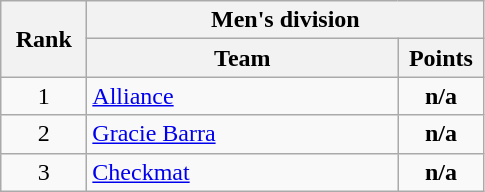<table class="wikitable" style="text-align:center;">
<tr>
<th rowspan="2" width="50">Rank</th>
<th colspan="2">Men's division</th>
</tr>
<tr>
<th width="200">Team</th>
<th width="50">Points</th>
</tr>
<tr>
<td>1</td>
<td style=text-align:left><a href='#'>Alliance</a></td>
<td><strong>n/a</strong></td>
</tr>
<tr>
<td>2</td>
<td style=text-align:left><a href='#'>Gracie Barra</a></td>
<td><strong>n/a</strong></td>
</tr>
<tr>
<td>3</td>
<td style=text-align:left><a href='#'>Checkmat</a></td>
<td><strong>n/a</strong></td>
</tr>
</table>
